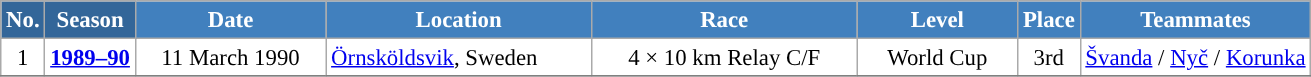<table class="wikitable sortable" style="font-size:95%; text-align:center; border:grey solid 1px; border-collapse:collapse; background:#ffffff;">
<tr style="background:#efefef;">
<th style="background-color:#369; color:white;">No.</th>
<th style="background-color:#369; color:white;">Season</th>
<th style="background-color:#4180be; color:white; width:120px;">Date</th>
<th style="background-color:#4180be; color:white; width:170px;">Location</th>
<th style="background-color:#4180be; color:white; width:170px;">Race</th>
<th style="background-color:#4180be; color:white; width:100px;">Level</th>
<th style="background-color:#4180be; color:white;">Place</th>
<th style="background-color:#4180be; color:white;">Teammates</th>
</tr>
<tr>
<td align=center>1</td>
<td rowspan=1 align=center><strong><a href='#'>1989–90</a></strong></td>
<td>11 March 1990</td>
<td align=left> <a href='#'>Örnsköldsvik</a>, Sweden</td>
<td>4 × 10 km Relay C/F</td>
<td>World Cup</td>
<td>3rd</td>
<td><a href='#'>Švanda</a> / <a href='#'>Nyč</a> / <a href='#'>Korunka</a></td>
</tr>
<tr>
</tr>
</table>
